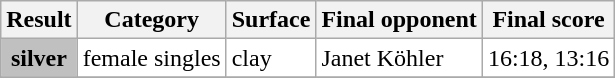<table class=wikitable>
<tr>
<th>Result</th>
<th>Category</th>
<th>Surface</th>
<th>Final opponent</th>
<th>Final score</th>
</tr>
<tr bgcolor=white>
<th style="background:silver;"><strong>silver</strong></th>
<td>female singles</td>
<td>clay</td>
<td> Janet Köhler</td>
<td>16:18, 13:16</td>
</tr>
<tr bgcolor=moccasin>
</tr>
</table>
